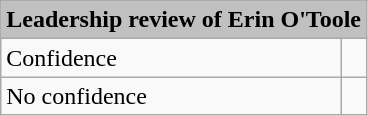<table class="wikitable" style="text-align:center;">
<tr>
<td colspan="3"  style="text-align:center; background:silver;"><strong>Leadership review of Erin O'Toole</strong></td>
</tr>
<tr>
<td style="text-align:left;">Confidence</td>
<td></td>
</tr>
<tr>
<td style="text-align:left;">No confidence</td>
<td></td>
</tr>
</table>
